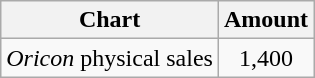<table class="wikitable">
<tr>
<th>Chart</th>
<th>Amount</th>
</tr>
<tr>
<td><em>Oricon</em> physical sales</td>
<td align="center">1,400</td>
</tr>
</table>
